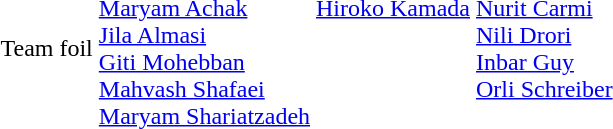<table>
<tr>
<td>Team foil<br></td>
<td><br><a href='#'>Maryam Achak</a><br><a href='#'>Jila Almasi</a><br><a href='#'>Giti Mohebban</a><br><a href='#'>Mahvash Shafaei</a><br><a href='#'>Maryam Shariatzadeh</a></td>
<td valign=top><br><a href='#'>Hiroko Kamada</a></td>
<td valign=top><br><a href='#'>Nurit Carmi</a><br><a href='#'>Nili Drori</a><br><a href='#'>Inbar Guy</a><br><a href='#'>Orli Schreiber</a></td>
</tr>
</table>
